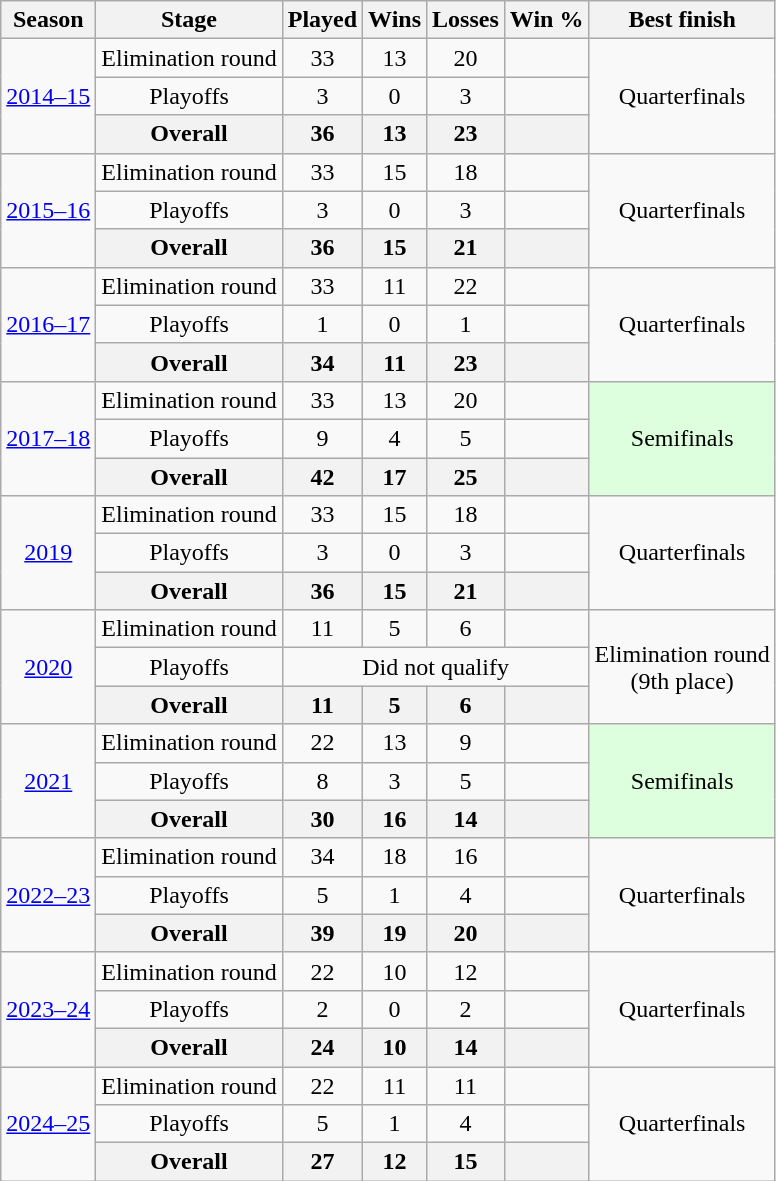<table class="wikitable" style="text-align:center">
<tr>
<th>Season</th>
<th>Stage</th>
<th>Played</th>
<th>Wins</th>
<th>Losses</th>
<th>Win %</th>
<th>Best finish</th>
</tr>
<tr>
<td rowspan=3><a href='#'>2014–15</a> <br> </td>
<td>Elimination round</td>
<td>33</td>
<td>13</td>
<td>20</td>
<td></td>
<td rowspan=3>Quarterfinals</td>
</tr>
<tr>
<td>Playoffs</td>
<td>3</td>
<td>0</td>
<td>3</td>
<td></td>
</tr>
<tr>
<th>Overall</th>
<th>36</th>
<th>13</th>
<th>23</th>
<th></th>
</tr>
<tr>
<td rowspan=3><a href='#'>2015–16</a> <br> </td>
<td>Elimination round</td>
<td>33</td>
<td>15</td>
<td>18</td>
<td></td>
<td rowspan=3>Quarterfinals</td>
</tr>
<tr>
<td>Playoffs</td>
<td>3</td>
<td>0</td>
<td>3</td>
<td></td>
</tr>
<tr>
<th>Overall</th>
<th>36</th>
<th>15</th>
<th>21</th>
<th></th>
</tr>
<tr>
<td rowspan=3><a href='#'>2016–17</a> <br> </td>
<td>Elimination round</td>
<td>33</td>
<td>11</td>
<td>22</td>
<td></td>
<td rowspan=3>Quarterfinals</td>
</tr>
<tr>
<td>Playoffs</td>
<td>1</td>
<td>0</td>
<td>1</td>
<td></td>
</tr>
<tr>
<th>Overall</th>
<th>34</th>
<th>11</th>
<th>23</th>
<th></th>
</tr>
<tr>
<td rowspan=3><a href='#'>2017–18</a> <br> </td>
<td>Elimination round</td>
<td>33</td>
<td>13</td>
<td>20</td>
<td></td>
<td rowspan=3 bgcolor="#DDFFDD">Semifinals</td>
</tr>
<tr>
<td>Playoffs</td>
<td>9</td>
<td>4</td>
<td>5</td>
<td></td>
</tr>
<tr>
<th>Overall</th>
<th>42</th>
<th>17</th>
<th>25</th>
<th></th>
</tr>
<tr>
<td rowspan=3><a href='#'>2019</a> <br> </td>
<td>Elimination round</td>
<td>33</td>
<td>15</td>
<td>18</td>
<td></td>
<td rowspan=3>Quarterfinals</td>
</tr>
<tr>
<td>Playoffs</td>
<td>3</td>
<td>0</td>
<td>3</td>
<td></td>
</tr>
<tr>
<th>Overall</th>
<th>36</th>
<th>15</th>
<th>21</th>
<th></th>
</tr>
<tr>
<td rowspan=3><a href='#'>2020</a> <br> </td>
<td>Elimination round</td>
<td>11</td>
<td>5</td>
<td>6</td>
<td></td>
<td rowspan=3>Elimination round <br> (9th place)</td>
</tr>
<tr>
<td>Playoffs</td>
<td colspan=4>Did not qualify</td>
</tr>
<tr>
<th>Overall</th>
<th>11</th>
<th>5</th>
<th>6</th>
<th></th>
</tr>
<tr>
<td rowspan=3><a href='#'>2021</a> <br> </td>
<td>Elimination round</td>
<td>22</td>
<td>13</td>
<td>9</td>
<td></td>
<td rowspan=3 bgcolor="#DDFFDD">Semifinals</td>
</tr>
<tr>
<td>Playoffs</td>
<td>8</td>
<td>3</td>
<td>5</td>
<td></td>
</tr>
<tr>
<th>Overall</th>
<th>30</th>
<th>16</th>
<th>14</th>
<th></th>
</tr>
<tr>
<td rowspan=3><a href='#'>2022–23</a> <br> </td>
<td>Elimination round</td>
<td>34</td>
<td>18</td>
<td>16</td>
<td></td>
<td rowspan=3>Quarterfinals</td>
</tr>
<tr>
<td>Playoffs</td>
<td>5</td>
<td>1</td>
<td>4</td>
<td></td>
</tr>
<tr>
<th>Overall</th>
<th>39</th>
<th>19</th>
<th>20</th>
<th></th>
</tr>
<tr>
<td rowspan=3><a href='#'>2023–24</a> <br> </td>
<td>Elimination round</td>
<td>22</td>
<td>10</td>
<td>12</td>
<td></td>
<td rowspan=3>Quarterfinals</td>
</tr>
<tr>
<td>Playoffs</td>
<td>2</td>
<td>0</td>
<td>2</td>
<td></td>
</tr>
<tr>
<th>Overall</th>
<th>24</th>
<th>10</th>
<th>14</th>
<th></th>
</tr>
<tr>
<td rowspan=3><a href='#'>2024–25</a> <br> </td>
<td>Elimination round</td>
<td>22</td>
<td>11</td>
<td>11</td>
<td></td>
<td rowspan=3>Quarterfinals</td>
</tr>
<tr>
<td>Playoffs</td>
<td>5</td>
<td>1</td>
<td>4</td>
<td></td>
</tr>
<tr>
<th>Overall</th>
<th>27</th>
<th>12</th>
<th>15</th>
<th></th>
</tr>
</table>
